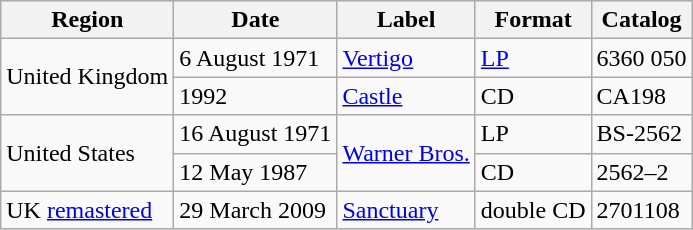<table class="wikitable">
<tr>
<th>Region</th>
<th>Date</th>
<th>Label</th>
<th>Format</th>
<th>Catalog</th>
</tr>
<tr>
<td rowspan="2">United Kingdom</td>
<td>6 August 1971</td>
<td><a href='#'>Vertigo</a></td>
<td><a href='#'>LP</a></td>
<td>6360 050</td>
</tr>
<tr>
<td>1992</td>
<td><a href='#'>Castle</a></td>
<td>CD</td>
<td>CA198</td>
</tr>
<tr>
<td rowspan="2">United States</td>
<td>16 August 1971</td>
<td rowspan="2"><a href='#'>Warner Bros.</a></td>
<td>LP</td>
<td>BS-2562</td>
</tr>
<tr>
<td>12 May 1987</td>
<td>CD</td>
<td>2562–2</td>
</tr>
<tr>
<td>UK <a href='#'>remastered</a></td>
<td>29 March 2009</td>
<td><a href='#'>Sanctuary</a></td>
<td>double CD</td>
<td>2701108</td>
</tr>
</table>
